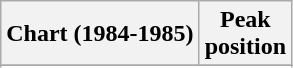<table class="wikitable sortable plainrowheaders" style="text-align:center">
<tr>
<th>Chart (1984-1985)</th>
<th>Peak<br>position</th>
</tr>
<tr>
</tr>
<tr>
</tr>
<tr>
</tr>
<tr>
</tr>
<tr>
</tr>
<tr>
</tr>
</table>
